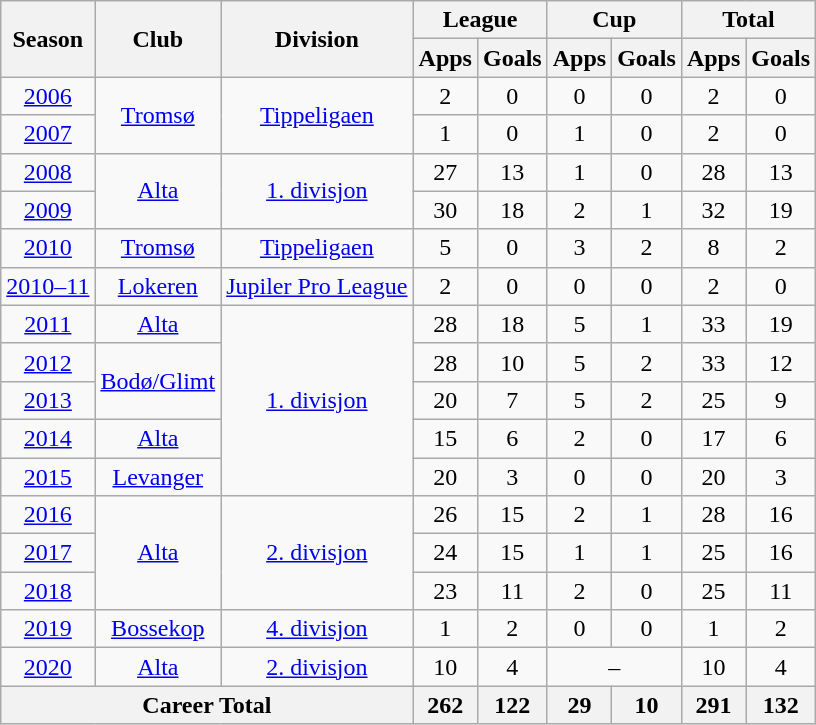<table class="wikitable" style="text-align: center;">
<tr>
<th rowspan="2">Season</th>
<th rowspan="2">Club</th>
<th rowspan="2">Division</th>
<th colspan="2">League</th>
<th colspan="2">Cup</th>
<th colspan="2">Total</th>
</tr>
<tr>
<th>Apps</th>
<th>Goals</th>
<th>Apps</th>
<th>Goals</th>
<th>Apps</th>
<th>Goals</th>
</tr>
<tr>
<td><a href='#'>2006</a></td>
<td rowspan="2" valign="center"><a href='#'>Tromsø</a></td>
<td rowspan="2" valign="center"><a href='#'>Tippeligaen</a></td>
<td>2</td>
<td>0</td>
<td>0</td>
<td>0</td>
<td>2</td>
<td>0</td>
</tr>
<tr>
<td><a href='#'>2007</a></td>
<td>1</td>
<td>0</td>
<td>1</td>
<td>0</td>
<td>2</td>
<td>0</td>
</tr>
<tr>
<td><a href='#'>2008</a></td>
<td rowspan="2" valign="center"><a href='#'>Alta</a></td>
<td rowspan="2" valign="center"><a href='#'>1. divisjon</a></td>
<td>27</td>
<td>13</td>
<td>1</td>
<td>0</td>
<td>28</td>
<td>13</td>
</tr>
<tr>
<td><a href='#'>2009</a></td>
<td>30</td>
<td>18</td>
<td>2</td>
<td>1</td>
<td>32</td>
<td>19</td>
</tr>
<tr>
<td><a href='#'>2010</a></td>
<td rowspan="1" valign="center"><a href='#'>Tromsø</a></td>
<td rowspan="1" valign="center"><a href='#'>Tippeligaen</a></td>
<td>5</td>
<td>0</td>
<td>3</td>
<td>2</td>
<td>8</td>
<td>2</td>
</tr>
<tr>
<td><a href='#'>2010–11</a></td>
<td rowspan="1" valign="center"><a href='#'>Lokeren</a></td>
<td rowspan="1" valign="center"><a href='#'>Jupiler Pro League</a></td>
<td>2</td>
<td>0</td>
<td>0</td>
<td>0</td>
<td>2</td>
<td>0</td>
</tr>
<tr>
<td><a href='#'>2011</a></td>
<td rowspan="1" valign="center"><a href='#'>Alta</a></td>
<td rowspan="5" valign="center"><a href='#'>1. divisjon</a></td>
<td>28</td>
<td>18</td>
<td>5</td>
<td>1</td>
<td>33</td>
<td>19</td>
</tr>
<tr>
<td><a href='#'>2012</a></td>
<td rowspan="2" valign="center"><a href='#'>Bodø/Glimt</a></td>
<td>28</td>
<td>10</td>
<td>5</td>
<td>2</td>
<td>33</td>
<td>12</td>
</tr>
<tr>
<td><a href='#'>2013</a></td>
<td>20</td>
<td>7</td>
<td>5</td>
<td>2</td>
<td>25</td>
<td>9</td>
</tr>
<tr>
<td><a href='#'>2014</a></td>
<td rowspan="1" valign="center"><a href='#'>Alta</a></td>
<td>15</td>
<td>6</td>
<td>2</td>
<td>0</td>
<td>17</td>
<td>6</td>
</tr>
<tr>
<td><a href='#'>2015</a></td>
<td rowspan="1" valign="center"><a href='#'>Levanger</a></td>
<td>20</td>
<td>3</td>
<td>0</td>
<td>0</td>
<td>20</td>
<td>3</td>
</tr>
<tr>
<td><a href='#'>2016</a></td>
<td rowspan="3" valign="center"><a href='#'>Alta</a></td>
<td rowspan="3" valign="center"><a href='#'>2. divisjon</a></td>
<td>26</td>
<td>15</td>
<td>2</td>
<td>1</td>
<td>28</td>
<td>16</td>
</tr>
<tr>
<td><a href='#'>2017</a></td>
<td>24</td>
<td>15</td>
<td>1</td>
<td>1</td>
<td>25</td>
<td>16</td>
</tr>
<tr>
<td><a href='#'>2018</a></td>
<td>23</td>
<td>11</td>
<td>2</td>
<td>0</td>
<td>25</td>
<td>11</td>
</tr>
<tr>
<td><a href='#'>2019</a></td>
<td rowspan="1" valign="center"><a href='#'>Bossekop</a></td>
<td rowspan="1" valign="center"><a href='#'>4. divisjon</a></td>
<td>1</td>
<td>2</td>
<td>0</td>
<td>0</td>
<td>1</td>
<td>2</td>
</tr>
<tr>
<td><a href='#'>2020</a></td>
<td rowspan="1" valign="center"><a href='#'>Alta</a></td>
<td rowspan="1" valign="center"><a href='#'>2. divisjon</a></td>
<td>10</td>
<td>4</td>
<td colspan=2>–</td>
<td>10</td>
<td>4</td>
</tr>
<tr>
<th colspan="3">Career Total</th>
<th>262</th>
<th>122</th>
<th>29</th>
<th>10</th>
<th>291</th>
<th>132</th>
</tr>
</table>
